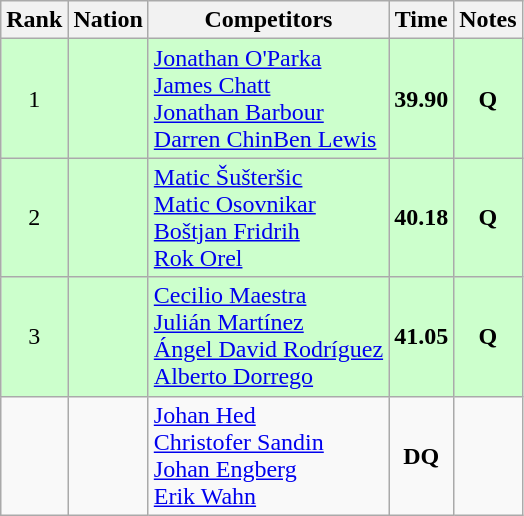<table class="wikitable sortable" style="text-align:center">
<tr>
<th>Rank</th>
<th>Nation</th>
<th>Competitors</th>
<th>Time</th>
<th>Notes</th>
</tr>
<tr bgcolor=ccffcc>
<td>1</td>
<td align=left></td>
<td align=left><a href='#'>Jonathan O'Parka</a><br><a href='#'>James Chatt</a><br><a href='#'>Jonathan Barbour</a><br><a href='#'>Darren Chin</a><a href='#'>Ben Lewis</a></td>
<td><strong>39.90</strong></td>
<td><strong>Q</strong></td>
</tr>
<tr bgcolor=ccffcc>
<td>2</td>
<td align=left></td>
<td align=left><a href='#'>Matic Šušteršic</a><br><a href='#'>Matic Osovnikar</a><br><a href='#'>Boštjan Fridrih</a><br><a href='#'>Rok Orel</a></td>
<td><strong>40.18</strong></td>
<td><strong>Q</strong></td>
</tr>
<tr bgcolor=ccffcc>
<td>3</td>
<td align=left></td>
<td align=left><a href='#'>Cecilio Maestra</a><br><a href='#'>Julián Martínez</a><br><a href='#'>Ángel David Rodríguez</a><br><a href='#'>Alberto Dorrego</a></td>
<td><strong>41.05</strong></td>
<td><strong>Q</strong></td>
</tr>
<tr>
<td></td>
<td align=left></td>
<td align=left><a href='#'>Johan Hed</a><br><a href='#'>Christofer Sandin</a><br><a href='#'>Johan Engberg</a><br><a href='#'>Erik Wahn</a></td>
<td><strong>DQ</strong></td>
<td></td>
</tr>
</table>
